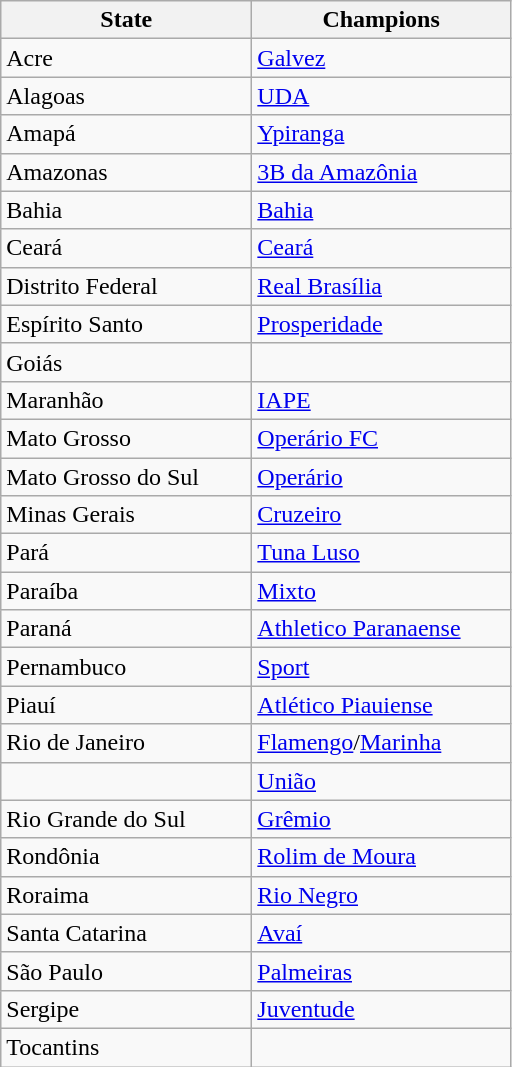<table class="wikitable">
<tr>
<th width=160px>State</th>
<th width=165px>Champions</th>
</tr>
<tr>
<td> Acre</td>
<td><a href='#'>Galvez</a></td>
</tr>
<tr>
<td> Alagoas</td>
<td><a href='#'>UDA</a></td>
</tr>
<tr>
<td> Amapá</td>
<td><a href='#'>Ypiranga</a></td>
</tr>
<tr>
<td> Amazonas</td>
<td><a href='#'>3B da Amazônia</a></td>
</tr>
<tr>
<td> Bahia</td>
<td><a href='#'>Bahia</a></td>
</tr>
<tr>
<td> Ceará</td>
<td><a href='#'>Ceará</a></td>
</tr>
<tr>
<td> Distrito Federal</td>
<td><a href='#'>Real Brasília</a></td>
</tr>
<tr>
<td> Espírito Santo</td>
<td><a href='#'>Prosperidade</a></td>
</tr>
<tr>
<td> Goiás</td>
<td></td>
</tr>
<tr>
<td> Maranhão</td>
<td><a href='#'>IAPE</a></td>
</tr>
<tr>
<td> Mato Grosso</td>
<td><a href='#'>Operário FC</a></td>
</tr>
<tr>
<td> Mato Grosso do Sul</td>
<td><a href='#'>Operário</a></td>
</tr>
<tr>
<td> Minas Gerais</td>
<td><a href='#'>Cruzeiro</a></td>
</tr>
<tr>
<td> Pará</td>
<td><a href='#'>Tuna Luso</a></td>
</tr>
<tr>
<td> Paraíba</td>
<td><a href='#'>Mixto</a></td>
</tr>
<tr>
<td> Paraná</td>
<td><a href='#'>Athletico Paranaense</a></td>
</tr>
<tr>
<td> Pernambuco</td>
<td><a href='#'>Sport</a></td>
</tr>
<tr>
<td> Piauí</td>
<td><a href='#'>Atlético Piauiense</a></td>
</tr>
<tr>
<td> Rio de Janeiro</td>
<td><a href='#'>Flamengo</a>/<a href='#'>Marinha</a></td>
</tr>
<tr>
<td></td>
<td><a href='#'>União</a></td>
</tr>
<tr>
<td> Rio Grande do Sul</td>
<td><a href='#'>Grêmio</a></td>
</tr>
<tr>
<td> Rondônia</td>
<td><a href='#'>Rolim de Moura</a></td>
</tr>
<tr>
<td> Roraima</td>
<td><a href='#'>Rio Negro</a></td>
</tr>
<tr>
<td> Santa Catarina</td>
<td><a href='#'>Avaí</a></td>
</tr>
<tr>
<td> São Paulo</td>
<td><a href='#'>Palmeiras</a></td>
</tr>
<tr>
<td> Sergipe</td>
<td><a href='#'>Juventude</a></td>
</tr>
<tr>
<td> Tocantins</td>
<td></td>
</tr>
</table>
